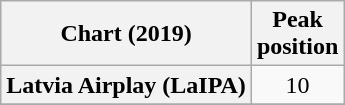<table class="wikitable plainrowheaders" style="text-align:center">
<tr>
<th scope="col">Chart (2019)</th>
<th scope="col">Peak<br>position</th>
</tr>
<tr>
<th scope="row">Latvia Airplay (LaIPA)</th>
<td>10</td>
</tr>
<tr>
</tr>
</table>
